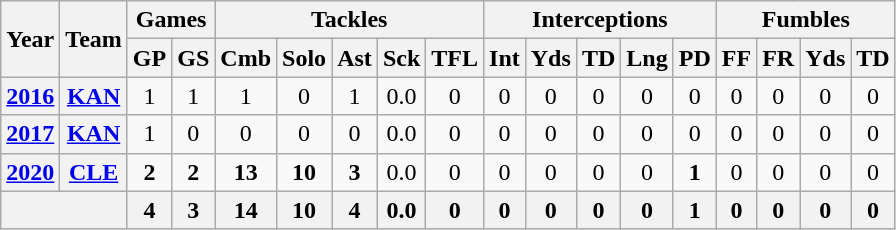<table class="wikitable" style="text-align:center">
<tr>
<th rowspan="2">Year</th>
<th rowspan="2">Team</th>
<th colspan="2">Games</th>
<th colspan="5">Tackles</th>
<th colspan="5">Interceptions</th>
<th colspan="4">Fumbles</th>
</tr>
<tr>
<th>GP</th>
<th>GS</th>
<th>Cmb</th>
<th>Solo</th>
<th>Ast</th>
<th>Sck</th>
<th>TFL</th>
<th>Int</th>
<th>Yds</th>
<th>TD</th>
<th>Lng</th>
<th>PD</th>
<th>FF</th>
<th>FR</th>
<th>Yds</th>
<th>TD</th>
</tr>
<tr>
<th><a href='#'>2016</a></th>
<th><a href='#'>KAN</a></th>
<td>1</td>
<td>1</td>
<td>1</td>
<td>0</td>
<td>1</td>
<td>0.0</td>
<td>0</td>
<td>0</td>
<td>0</td>
<td>0</td>
<td>0</td>
<td>0</td>
<td>0</td>
<td>0</td>
<td>0</td>
<td>0</td>
</tr>
<tr>
<th><a href='#'>2017</a></th>
<th><a href='#'>KAN</a></th>
<td>1</td>
<td>0</td>
<td>0</td>
<td>0</td>
<td>0</td>
<td>0.0</td>
<td>0</td>
<td>0</td>
<td>0</td>
<td>0</td>
<td>0</td>
<td>0</td>
<td>0</td>
<td>0</td>
<td>0</td>
<td>0</td>
</tr>
<tr>
<th><a href='#'>2020</a></th>
<th><a href='#'>CLE</a></th>
<td><strong>2</strong></td>
<td><strong>2</strong></td>
<td><strong>13</strong></td>
<td><strong>10</strong></td>
<td><strong>3</strong></td>
<td>0.0</td>
<td>0</td>
<td>0</td>
<td>0</td>
<td>0</td>
<td>0</td>
<td><strong>1</strong></td>
<td>0</td>
<td>0</td>
<td>0</td>
<td>0</td>
</tr>
<tr>
<th colspan="2"></th>
<th>4</th>
<th>3</th>
<th>14</th>
<th>10</th>
<th>4</th>
<th>0.0</th>
<th>0</th>
<th>0</th>
<th>0</th>
<th>0</th>
<th>0</th>
<th>1</th>
<th>0</th>
<th>0</th>
<th>0</th>
<th>0</th>
</tr>
</table>
